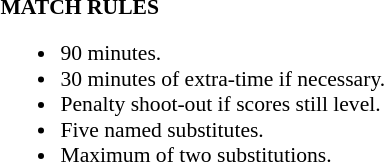<table width=100% style="font-size: 90%">
<tr>
<td width=50% valign=top><br><strong>MATCH RULES</strong><ul><li>90 minutes.</li><li>30 minutes of extra-time if necessary.</li><li>Penalty shoot-out if scores still level.</li><li>Five named substitutes.</li><li>Maximum of two substitutions.</li></ul></td>
</tr>
</table>
